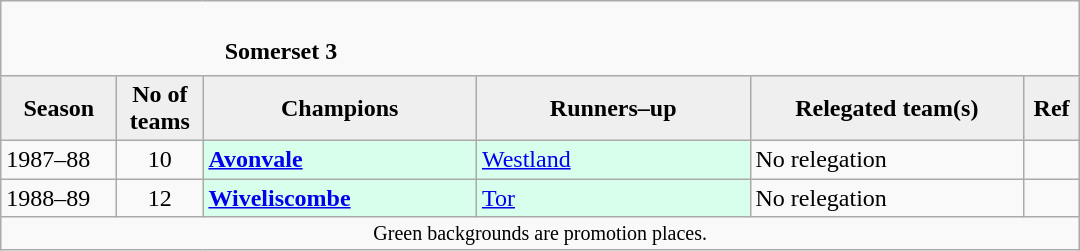<table class="wikitable" style="text-align: left;">
<tr>
<td colspan="11" cellpadding="0" cellspacing="0"><br><table border="0" style="width:100%;" cellpadding="0" cellspacing="0">
<tr>
<td style="width:20%; border:0;"></td>
<td style="border:0;"><strong>Somerset 3</strong></td>
<td style="width:20%; border:0;"></td>
</tr>
</table>
</td>
</tr>
<tr>
<th style="background:#efefef; width:70px;">Season</th>
<th style="background:#efefef; width:50px;">No of teams</th>
<th style="background:#efefef; width:175px;">Champions</th>
<th style="background:#efefef; width:175px;">Runners–up</th>
<th style="background:#efefef; width:175px;">Relegated team(s)</th>
<th style="background:#efefef; width:30px;">Ref</th>
</tr>
<tr align=left>
<td>1987–88</td>
<td style="text-align: center;">10</td>
<td style="background:#d8ffeb;"><strong><a href='#'>Avonvale</a></strong></td>
<td style="background:#d8ffeb;"><a href='#'>Westland</a></td>
<td>No relegation</td>
<td></td>
</tr>
<tr>
<td>1988–89</td>
<td style="text-align: center;">12</td>
<td style="background:#d8ffeb;"><strong><a href='#'>Wiveliscombe</a></strong></td>
<td style="background:#d8ffeb;"><a href='#'>Tor</a></td>
<td>No relegation</td>
<td></td>
</tr>
<tr>
<td colspan="15"  style="border:0; font-size:smaller; text-align:center;">Green backgrounds are promotion places.</td>
</tr>
</table>
